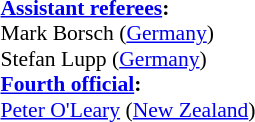<table width=50% style="font-size: 90%">
<tr>
<td><br><strong><a href='#'>Assistant referees</a>:</strong>
<br>Mark Borsch (<a href='#'>Germany</a>)
<br>Stefan Lupp (<a href='#'>Germany</a>)
<br><strong><a href='#'>Fourth official</a>:</strong>
<br><a href='#'>Peter O'Leary</a> (<a href='#'>New Zealand</a>)</td>
</tr>
</table>
